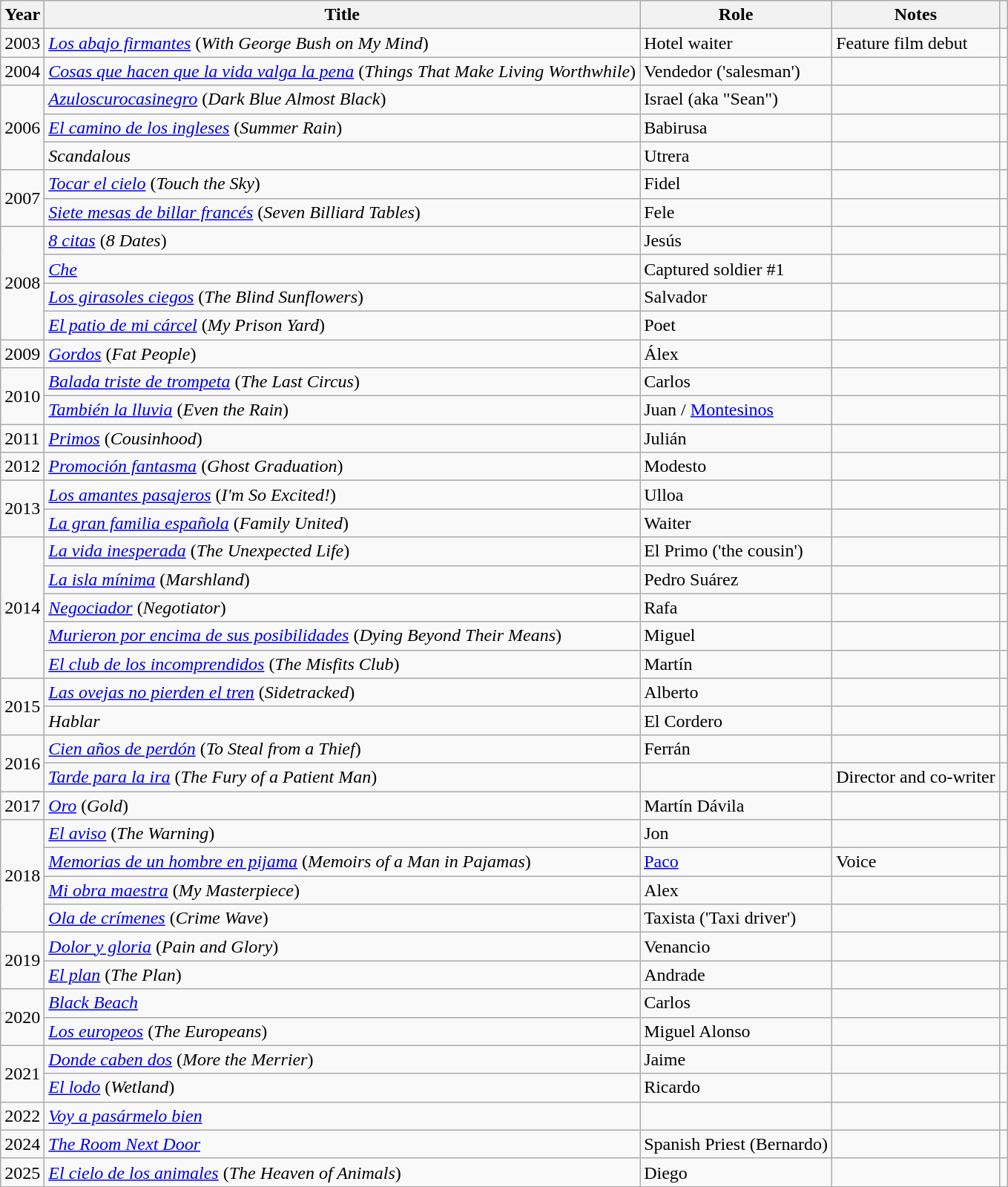<table class="wikitable">
<tr>
<th>Year</th>
<th>Title</th>
<th>Role</th>
<th>Notes</th>
<th></th>
</tr>
<tr>
<td>2003</td>
<td><em><a href='#'>Los abajo firmantes</a></em> (<em>With George Bush on My Mind</em>)</td>
<td>Hotel waiter</td>
<td>Feature film debut</td>
</tr>
<tr>
<td>2004</td>
<td><em><a href='#'>Cosas que hacen que la vida valga la pena</a></em> (<em>Things That Make Living Worthwhile</em>)</td>
<td>Vendedor ('salesman')</td>
<td></td>
<td></td>
</tr>
<tr>
<td rowspan = "3">2006</td>
<td><em><a href='#'>Azuloscurocasinegro</a></em> (<em>Dark Blue Almost Black</em>)</td>
<td>Israel (aka "Sean")</td>
<td></td>
<td></td>
</tr>
<tr>
<td><em><a href='#'>El camino de los ingleses</a></em> (<em>Summer Rain</em>)</td>
<td>Babirusa</td>
<td></td>
<td></td>
</tr>
<tr>
<td><em>Scandalous</em></td>
<td>Utrera</td>
<td></td>
</tr>
<tr>
<td rowspan = "2">2007</td>
<td><em><a href='#'>Tocar el cielo</a></em> (<em>Touch the Sky</em>)</td>
<td>Fidel</td>
<td></td>
<td></td>
</tr>
<tr>
<td><em><a href='#'>Siete mesas de billar francés</a></em> (<em>Seven Billiard Tables</em>)</td>
<td>Fele</td>
<td></td>
<td></td>
</tr>
<tr>
<td rowspan = "4">2008</td>
<td><em><a href='#'>8 citas</a></em> (<em>8 Dates</em>)</td>
<td>Jesús</td>
<td></td>
<td></td>
</tr>
<tr>
<td><em><a href='#'>Che</a></em></td>
<td>Captured soldier #1</td>
<td></td>
</tr>
<tr>
<td><em><a href='#'>Los girasoles ciegos</a></em> (<em>The Blind Sunflowers</em>)</td>
<td>Salvador</td>
<td></td>
<td></td>
</tr>
<tr>
<td><em><a href='#'>El patio de mi cárcel</a></em> (<em>My Prison Yard</em>)</td>
<td>Poet</td>
<td></td>
</tr>
<tr>
<td>2009</td>
<td><em><a href='#'>Gordos</a></em> (<em>Fat People</em>)</td>
<td>Álex</td>
<td></td>
<td></td>
</tr>
<tr>
<td rowspan = "2">2010</td>
<td><em><a href='#'>Balada triste de trompeta</a></em> (<em>The Last Circus</em>)</td>
<td>Carlos</td>
<td></td>
</tr>
<tr>
<td><em><a href='#'>También la lluvia</a></em> (<em>Even the Rain</em>)</td>
<td>Juan / <a href='#'>Montesinos</a></td>
<td></td>
<td></td>
</tr>
<tr>
<td>2011</td>
<td><em><a href='#'>Primos</a></em> (<em>Cousinhood</em>)</td>
<td>Julián</td>
<td></td>
<td></td>
</tr>
<tr>
<td>2012</td>
<td><em><a href='#'>Promoción fantasma</a></em> (<em>Ghost Graduation</em>)</td>
<td>Modesto</td>
<td></td>
<td></td>
</tr>
<tr>
<td rowspan = "2">2013</td>
<td><em><a href='#'>Los amantes pasajeros</a></em> (<em>I'm So Excited!</em>)</td>
<td>Ulloa</td>
<td></td>
<td></td>
</tr>
<tr>
<td><em><a href='#'>La gran familia española</a></em> (<em>Family United</em>)</td>
<td>Waiter</td>
<td></td>
</tr>
<tr>
<td rowspan = "5">2014</td>
<td><em><a href='#'>La vida inesperada</a></em> (<em>The Unexpected Life</em>)</td>
<td>El Primo ('the cousin')</td>
<td></td>
<td></td>
</tr>
<tr>
<td><em><a href='#'>La isla mínima</a></em> (<em>Marshland</em>)</td>
<td>Pedro Suárez</td>
<td></td>
<td></td>
</tr>
<tr>
<td><em><a href='#'>Negociador</a></em> (<em>Negotiator</em>)</td>
<td>Rafa</td>
<td></td>
<td></td>
</tr>
<tr>
<td><em><a href='#'>Murieron por encima de sus posibilidades</a></em> (<em>Dying Beyond Their Means</em>)</td>
<td>Miguel</td>
<td></td>
<td></td>
</tr>
<tr>
<td><em><a href='#'>El club de los incomprendidos</a></em> (<em>The Misfits Club</em>)</td>
<td>Martín</td>
<td></td>
<td></td>
</tr>
<tr>
<td rowspan = "2">2015</td>
<td><em><a href='#'>Las ovejas no pierden el tren</a></em> (<em>Sidetracked</em>)</td>
<td>Alberto</td>
<td></td>
<td></td>
</tr>
<tr>
<td><em>Hablar</em></td>
<td>El Cordero</td>
<td></td>
</tr>
<tr>
<td rowspan = "2">2016</td>
<td><em><a href='#'>Cien años de perdón</a></em> (<em>To Steal from a Thief</em>)</td>
<td>Ferrán</td>
<td></td>
<td></td>
</tr>
<tr>
<td><em><a href='#'>Tarde para la ira</a></em> (<em>The Fury of a Patient Man</em>)</td>
<td></td>
<td>Director and co-writer</td>
<td></td>
</tr>
<tr>
<td>2017</td>
<td><em><a href='#'>Oro</a></em> (<em>Gold</em>)</td>
<td>Martín Dávila</td>
<td></td>
<td></td>
</tr>
<tr>
<td rowspan = "4">2018</td>
<td><em><a href='#'>El aviso</a></em> (<em>The Warning</em>)</td>
<td>Jon</td>
<td></td>
<td></td>
</tr>
<tr>
<td><em><a href='#'>Memorias de un hombre en pijama</a></em> (<em>Memoirs of a Man in Pajamas</em>)</td>
<td><a href='#'>Paco</a></td>
<td>Voice</td>
<td></td>
</tr>
<tr>
<td><em><a href='#'>Mi obra maestra</a></em> (<em>My Masterpiece</em>)</td>
<td>Alex</td>
<td></td>
<td></td>
</tr>
<tr>
<td><em><a href='#'>Ola de crímenes</a></em> (<em>Crime Wave</em>)</td>
<td>Taxista ('Taxi driver')</td>
<td></td>
<td></td>
</tr>
<tr>
<td rowspan = "2">2019</td>
<td><em><a href='#'>Dolor y gloria</a></em> (<em>Pain and Glory</em>)</td>
<td>Venancio</td>
<td></td>
<td></td>
</tr>
<tr>
<td><em><a href='#'>El plan</a></em> (<em>The Plan</em>)</td>
<td>Andrade</td>
<td></td>
<td></td>
</tr>
<tr>
<td rowspan = "2">2020</td>
<td><em><a href='#'>Black Beach</a></em></td>
<td>Carlos</td>
<td></td>
<td></td>
</tr>
<tr>
<td><em><a href='#'>Los europeos</a></em> (<em>The Europeans</em>)</td>
<td>Miguel Alonso</td>
<td></td>
<td></td>
</tr>
<tr>
<td rowspan = "2">2021</td>
<td><em><a href='#'>Donde caben dos</a></em> (<em>More the Merrier</em>)</td>
<td>Jaime</td>
<td></td>
<td></td>
</tr>
<tr>
<td><em><a href='#'>El lodo</a></em> (<em>Wetland</em>)</td>
<td>Ricardo</td>
<td></td>
<td></td>
</tr>
<tr>
<td>2022</td>
<td><em><a href='#'>Voy a pasármelo bien</a></em></td>
<td></td>
<td></td>
<td></td>
</tr>
<tr>
<td>2024</td>
<td><em><a href='#'>The Room Next Door</a></em></td>
<td>Spanish Priest (Bernardo)</td>
<td></td>
<td></td>
</tr>
<tr>
<td>2025</td>
<td><em><a href='#'>El cielo de los animales</a></em> (<em>The Heaven of Animals</em>)</td>
<td>Diego</td>
<td></td>
<td></td>
</tr>
</table>
